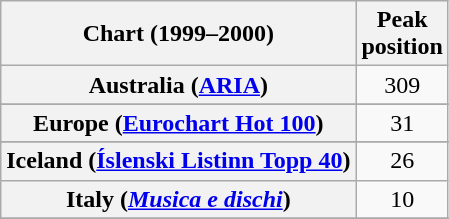<table class="wikitable sortable plainrowheaders" style="text-align:center">
<tr>
<th>Chart (1999–2000)</th>
<th>Peak<br>position</th>
</tr>
<tr>
<th scope="row">Australia (<a href='#'>ARIA</a>)</th>
<td>309</td>
</tr>
<tr>
</tr>
<tr>
</tr>
<tr>
</tr>
<tr>
<th scope="row">Europe (<a href='#'>Eurochart Hot 100</a>)</th>
<td>31</td>
</tr>
<tr>
</tr>
<tr>
</tr>
<tr>
</tr>
<tr>
<th scope="row">Iceland (<a href='#'>Íslenski Listinn Topp 40</a>)</th>
<td>26</td>
</tr>
<tr>
<th scope="row">Italy (<em><a href='#'>Musica e dischi</a></em>)</th>
<td>10</td>
</tr>
<tr>
</tr>
<tr>
</tr>
<tr>
</tr>
<tr>
</tr>
<tr>
</tr>
<tr>
</tr>
<tr>
</tr>
<tr>
</tr>
</table>
